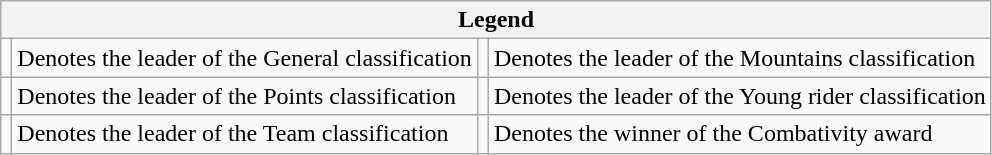<table class="wikitable noresize">
<tr>
<th colspan="4">Legend</th>
</tr>
<tr>
<td></td>
<td>Denotes the leader of the General classification</td>
<td></td>
<td>Denotes the leader of the Mountains classification</td>
</tr>
<tr>
<td></td>
<td>Denotes the leader of the Points classification</td>
<td></td>
<td>Denotes the leader of the Young rider classification</td>
</tr>
<tr>
<td></td>
<td>Denotes the leader of the Team classification</td>
<td></td>
<td>Denotes the winner of the Combativity award</td>
</tr>
</table>
